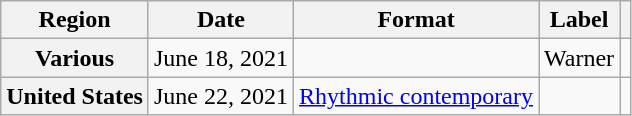<table class="wikitable plainrowheaders">
<tr>
<th scope="col">Region</th>
<th scope="col">Date</th>
<th scope="col">Format</th>
<th scope="col">Label</th>
<th scope="col"></th>
</tr>
<tr>
<th scope="row">Various</th>
<td>June 18, 2021</td>
<td></td>
<td>Warner</td>
<td></td>
</tr>
<tr>
<th scope="row">United States</th>
<td>June 22, 2021</td>
<td><a href='#'>Rhythmic contemporary</a></td>
<td></td>
<td></td>
</tr>
</table>
